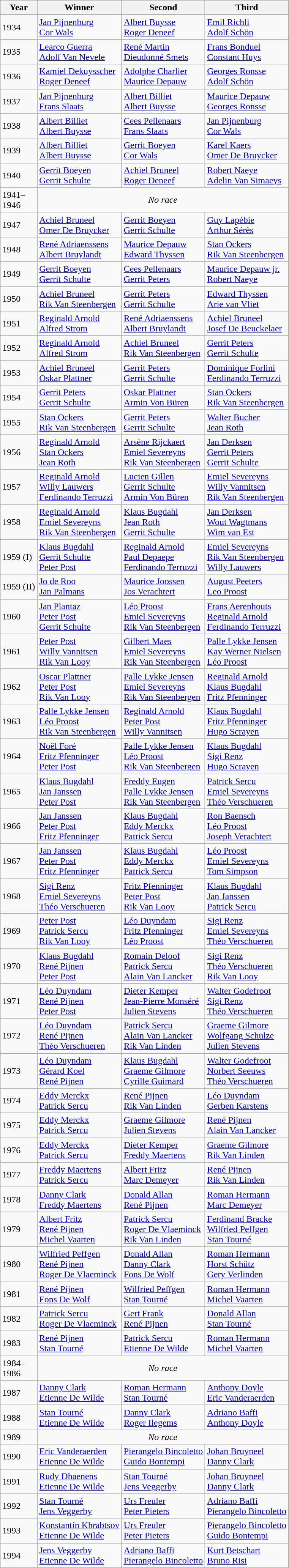<table class="wikitable">
<tr style="background:#efefef;">
<th>Year</th>
<th>Winner</th>
<th>Second</th>
<th>Third</th>
</tr>
<tr>
<td>1934</td>
<td> <a href='#'>Jan Pijnenburg</a> <br>  <a href='#'>Cor Wals</a></td>
<td> <a href='#'>Albert Buysse</a> <br>  <a href='#'>Roger Deneef</a></td>
<td> <a href='#'>Emil Richli</a> <br>  <a href='#'>Adolf Schön</a></td>
</tr>
<tr>
<td>1935</td>
<td> <a href='#'>Learco Guerra</a> <br>  <a href='#'>Adolf Van Nevele</a></td>
<td> <a href='#'>René Martin</a> <br> <a href='#'>Dieudonné Smets</a></td>
<td> <a href='#'>Frans Bonduel</a> <br> <a href='#'>Constant Huys</a></td>
</tr>
<tr>
<td>1936</td>
<td> <a href='#'>Kamiel Dekuysscher</a> <br> <a href='#'>Roger Deneef</a></td>
<td> <a href='#'>Adolphe Charlier</a> <br>  <a href='#'>Maurice Depauw</a></td>
<td> <a href='#'>Georges Ronsse</a> <br>  <a href='#'>Adolf Schön</a></td>
</tr>
<tr>
<td>1937</td>
<td> <a href='#'>Jan Pijnenburg</a> <br> <a href='#'>Frans Slaats</a></td>
<td> <a href='#'>Albert Billiet</a> <br> <a href='#'>Albert Buysse</a></td>
<td> <a href='#'>Maurice Depauw</a> <br> <a href='#'>Georges Ronsse</a></td>
</tr>
<tr>
<td>1938</td>
<td> <a href='#'>Albert Billiet</a> <br> <a href='#'>Albert Buysse</a></td>
<td> <a href='#'>Cees Pellenaars</a> <br> <a href='#'>Frans Slaats</a></td>
<td> <a href='#'>Jan Pijnenburg</a> <br> <a href='#'>Cor Wals</a></td>
</tr>
<tr>
<td>1939</td>
<td> <a href='#'>Albert Billiet</a> <br> <a href='#'>Albert Buysse</a></td>
<td> <a href='#'>Gerrit Boeyen</a> <br> <a href='#'>Cor Wals</a></td>
<td> <a href='#'>Karel Kaers</a> <br> <a href='#'>Omer De Bruycker</a></td>
</tr>
<tr>
<td>1940</td>
<td> <a href='#'>Gerrit Boeyen</a> <br> <a href='#'>Gerrit Schulte</a></td>
<td> <a href='#'>Achiel Bruneel</a> <br> <a href='#'>Roger Deneef</a></td>
<td> <a href='#'>Robert Naeye</a> <br> <a href='#'>Adelin Van Simaeys</a></td>
</tr>
<tr>
<td>1941–<br>1946</td>
<td colspan=3 align=center><em>No race</em></td>
</tr>
<tr>
<td>1947</td>
<td> <a href='#'>Achiel Bruneel</a> <br> <a href='#'>Omer De Bruycker</a></td>
<td> <a href='#'>Gerrit Boeyen</a> <br> <a href='#'>Gerrit Schulte</a></td>
<td> <a href='#'>Guy Lapébie</a> <br> <a href='#'>Arthur Sérès</a></td>
</tr>
<tr>
<td>1948</td>
<td> <a href='#'>René Adriaenssens</a> <br> <a href='#'>Albert Bruylandt</a></td>
<td> <a href='#'>Maurice Depauw</a> <br> <a href='#'>Edward Thyssen</a></td>
<td> <a href='#'>Stan Ockers</a> <br> <a href='#'>Rik Van Steenbergen</a></td>
</tr>
<tr>
<td>1949</td>
<td> <a href='#'>Gerrit Boeyen</a> <br> <a href='#'>Gerrit Schulte</a></td>
<td> <a href='#'>Cees Pellenaars</a> <br> <a href='#'>Gerrit Peters</a></td>
<td> <a href='#'>Maurice Depauw jr.</a> <br>  <a href='#'>Robert Naeye</a></td>
</tr>
<tr>
<td>1950</td>
<td> <a href='#'>Achiel Bruneel</a> <br> <a href='#'>Rik Van Steenbergen</a></td>
<td> <a href='#'>Gerrit Peters</a> <br> <a href='#'>Gerrit Schulte</a></td>
<td> <a href='#'>Edward Thyssen</a> <br>  <a href='#'>Arie van Vliet</a></td>
</tr>
<tr>
<td>1951</td>
<td> <a href='#'>Reginald Arnold</a> <br> <a href='#'>Alfred Strom</a></td>
<td> <a href='#'>René Adriaenssens</a> <br> <a href='#'>Albert Bruylandt</a></td>
<td> <a href='#'>Achiel Bruneel</a> <br> <a href='#'>Josef De Beuckelaer</a></td>
</tr>
<tr>
<td>1952</td>
<td> <a href='#'>Reginald Arnold</a> <br> <a href='#'>Alfred Strom</a></td>
<td> <a href='#'>Achiel Bruneel</a> <br> <a href='#'>Rik Van Steenbergen</a></td>
<td> <a href='#'>Gerrit Peters</a> <br> <a href='#'>Gerrit Schulte</a></td>
</tr>
<tr>
<td>1953</td>
<td> <a href='#'>Achiel Bruneel</a> <br>  <a href='#'>Oskar Plattner</a></td>
<td> <a href='#'>Gerrit Peters</a> <br> <a href='#'>Gerrit Schulte</a></td>
<td> <a href='#'>Dominique Forlini</a> <br>  <a href='#'>Ferdinando Terruzzi</a></td>
</tr>
<tr>
<td>1954</td>
<td> <a href='#'>Gerrit Peters</a> <br> <a href='#'>Gerrit Schulte</a></td>
<td> <a href='#'>Oskar Plattner</a> <br> <a href='#'>Armin Von Büren</a></td>
<td> <a href='#'>Stan Ockers</a> <br> <a href='#'>Rik Van Steenbergen</a></td>
</tr>
<tr>
<td>1955</td>
<td> <a href='#'>Stan Ockers</a> <br> <a href='#'>Rik Van Steenbergen</a></td>
<td> <a href='#'>Gerrit Peters</a> <br> <a href='#'>Gerrit Schulte</a></td>
<td> <a href='#'>Walter Bucher</a> <br> <a href='#'>Jean Roth</a></td>
</tr>
<tr>
<td>1956</td>
<td> <a href='#'>Reginald Arnold</a> <br>  <a href='#'>Stan Ockers</a> <br>  <a href='#'>Jean Roth</a></td>
<td> <a href='#'>Arsène Rijckaert</a> <br> <a href='#'>Emiel Severeyns</a> <br> <a href='#'>Rik Van Steenbergen</a></td>
<td> <a href='#'>Jan Derksen</a> <br> <a href='#'>Gerrit Peters</a> <br> <a href='#'>Gerrit Schulte</a></td>
</tr>
<tr>
<td>1957</td>
<td> <a href='#'>Reginald Arnold</a> <br>  <a href='#'>Willy Lauwers</a> <br>  <a href='#'>Ferdinando Terruzzi</a></td>
<td> <a href='#'>Lucien Gillen</a> <br> <a href='#'>Gerrit Schulte</a>  <br>  <a href='#'>Armin Von Büren</a></td>
<td> <a href='#'>Emiel Severeyns</a> <br> <a href='#'>Willy Vannitsen</a>  <br>  <a href='#'>Rik Van Steenbergen</a></td>
</tr>
<tr>
<td>1958</td>
<td> <a href='#'>Reginald Arnold</a> <br>  <a href='#'>Emiel Severeyns</a> <br> <a href='#'>Rik Van Steenbergen</a></td>
<td> <a href='#'>Klaus Bugdahl</a> <br>  <a href='#'>Jean Roth</a> <br> <a href='#'>Gerrit Schulte</a></td>
<td> <a href='#'>Jan Derksen</a> <br> <a href='#'>Wout Wagtmans</a>  <br> <a href='#'>Wim van Est</a></td>
</tr>
<tr>
<td>1959 (I)</td>
<td> <a href='#'>Klaus Bugdahl</a> <br>  <a href='#'>Gerrit Schulte</a> <br> <a href='#'>Peter Post</a></td>
<td> <a href='#'>Reginald Arnold</a> <br>  <a href='#'>Paul Depaepe</a> <br>  <a href='#'>Ferdinando Terruzzi</a></td>
<td> <a href='#'>Emiel Severeyns</a> <br> <a href='#'>Rik Van Steenbergen</a> <br> <a href='#'>Willy Lauwers</a></td>
</tr>
<tr>
<td>1959 (II)</td>
<td> <a href='#'>Jo de Roo</a> <br> <a href='#'>Jan Palmans</a></td>
<td> <a href='#'>Maurice Joossen</a> <br>  <a href='#'>Jos Verachtert</a></td>
<td> <a href='#'>August Peeters</a> <br> <a href='#'>Leo Proost</a></td>
</tr>
<tr>
<td>1960</td>
<td> <a href='#'>Jan Plantaz</a> <br> <a href='#'>Peter Post</a> <br> <a href='#'>Gerrit Schulte</a></td>
<td> <a href='#'>Léo Proost</a> <br> <a href='#'>Emiel Severeyns</a> <br> <a href='#'>Rik Van Steenbergen</a></td>
<td> <a href='#'>Frans Aerenhouts</a> <br>  <a href='#'>Reginald Arnold</a> <br>  <a href='#'>Ferdinando Terruzzi</a></td>
</tr>
<tr>
<td>1961</td>
<td> <a href='#'>Peter Post</a> <br>  <a href='#'>Willy Vannitsen</a> <br> <a href='#'>Rik Van Looy</a></td>
<td> <a href='#'>Gilbert Maes</a> <br> <a href='#'>Emiel Severeyns</a> <br> <a href='#'>Rik Van Steenbergen</a></td>
<td> <a href='#'>Palle Lykke Jensen</a> <br> <a href='#'>Kay Werner Nielsen</a> <br>  <a href='#'>Léo Proost</a></td>
</tr>
<tr>
<td>1962</td>
<td> <a href='#'>Oscar Plattner</a> <br>  <a href='#'>Peter Post</a> <br>  <a href='#'>Rik Van Looy</a></td>
<td> <a href='#'>Palle Lykke Jensen</a> <br> <a href='#'>Emiel Severeyns</a> <br> <a href='#'>Rik Van Steenbergen</a></td>
<td> <a href='#'>Reginald Arnold</a> <br>  <a href='#'>Klaus Bugdahl</a> <br>  <a href='#'>Fritz Pfenninger</a></td>
</tr>
<tr>
<td>1963</td>
<td> <a href='#'>Palle Lykke Jensen</a> <br>  <a href='#'>Léo Proost</a> <br> <a href='#'>Rik Van Steenbergen</a></td>
<td> <a href='#'>Reginald Arnold</a> <br>  <a href='#'>Peter Post</a> <br>  <a href='#'>Willy Vannitsen</a></td>
<td> <a href='#'>Klaus Bugdahl</a> <br>  <a href='#'>Fritz Pfenninger</a> <br>  <a href='#'>Hugo Scrayen</a></td>
</tr>
<tr>
<td>1964</td>
<td> <a href='#'>Noël Foré</a> <br>  <a href='#'>Fritz Pfenninger</a> <br>  <a href='#'>Peter Post</a></td>
<td> <a href='#'>Palle Lykke Jensen</a> <br>  <a href='#'>Léo Proost</a> <br> <a href='#'>Rik Van Steenbergen</a></td>
<td> <a href='#'>Klaus Bugdahl</a> <br> <a href='#'>Sigi Renz</a> <br>  <a href='#'>Hugo Scrayen</a></td>
</tr>
<tr>
<td>1965</td>
<td> <a href='#'>Klaus Bugdahl</a> <br>  <a href='#'>Jan Janssen</a> <br> <a href='#'>Peter Post</a></td>
<td> <a href='#'>Freddy Eugen</a> <br> <a href='#'>Palle Lykke Jensen</a> <br> <a href='#'>Rik Van Steenbergen</a></td>
<td> <a href='#'>Patrick Sercu</a> <br> <a href='#'>Emiel Severeyns</a> <br> <a href='#'>Théo Verschueren</a></td>
</tr>
<tr>
<td>1966</td>
<td> <a href='#'>Jan Janssen</a> <br> <a href='#'>Peter Post</a> <br>  <a href='#'>Fritz Pfenninger</a></td>
<td> <a href='#'>Klaus Bugdahl</a> <br>  <a href='#'>Eddy Merckx</a> <br> <a href='#'>Patrick Sercu</a></td>
<td> <a href='#'>Ron Baensch</a> <br>  <a href='#'>Léo Proost</a> <br> <a href='#'>Joseph Verachtert</a></td>
</tr>
<tr>
<td>1967</td>
<td> <a href='#'>Jan Janssen</a> <br> <a href='#'>Peter Post</a> <br>  <a href='#'>Fritz Pfenninger</a></td>
<td> <a href='#'>Klaus Bugdahl</a> <br>  <a href='#'>Eddy Merckx</a> <br>  <a href='#'>Patrick Sercu</a></td>
<td> <a href='#'>Léo Proost</a> <br>  <a href='#'>Emiel Severeyns</a> <br>  <a href='#'>Tom Simpson</a></td>
</tr>
<tr>
<td>1968</td>
<td> <a href='#'>Sigi Renz</a> <br>  <a href='#'>Emiel Severeyns</a> <br>  <a href='#'>Théo Verschueren</a></td>
<td> <a href='#'>Fritz Pfenninger</a> <br>  <a href='#'>Peter Post</a> <br>  <a href='#'>Rik Van Looy</a></td>
<td> <a href='#'>Klaus Bugdahl</a> <br>  <a href='#'>Jan Janssen</a> <br>  <a href='#'>Patrick Sercu</a></td>
</tr>
<tr>
<td>1969</td>
<td> <a href='#'>Peter Post</a> <br>  <a href='#'>Patrick Sercu</a> <br>  <a href='#'>Rik Van Looy</a></td>
<td> <a href='#'>Léo Duyndam</a> <br>  <a href='#'>Fritz Pfenninger</a> <br>  <a href='#'>Léo Proost</a></td>
<td> <a href='#'>Sigi Renz</a> <br>  <a href='#'>Emiel Severeyns</a> <br>  <a href='#'>Théo Verschueren</a></td>
</tr>
<tr>
<td>1970</td>
<td> <a href='#'>Klaus Bugdahl</a> <br>  <a href='#'>René Pijnen</a> <br> <a href='#'>Peter Post</a></td>
<td> <a href='#'>Romain Deloof</a> <br> <a href='#'>Patrick Sercu</a> <br>  <a href='#'>Alain Van Lancker</a></td>
<td> <a href='#'>Sigi Renz</a> <br>  <a href='#'>Théo Verschueren</a> <br>  <a href='#'>Rik Van Looy</a></td>
</tr>
<tr>
<td>1971</td>
<td> <a href='#'>Léo Duyndam</a> <br> <a href='#'>René Pijnen</a> <br> <a href='#'>Peter Post</a></td>
<td> <a href='#'>Dieter Kemper</a> <br> <a href='#'>Jean-Pierre Monséré</a> <br> <a href='#'>Julien Stevens</a></td>
<td> <a href='#'>Walter Godefroot</a> <br>  <a href='#'>Sigi Renz</a> <br>  <a href='#'>Théo Verschueren</a></td>
</tr>
<tr>
<td>1972</td>
<td> <a href='#'>Léo Duyndam</a> <br> <a href='#'>René Pijnen</a> <br> <a href='#'>Théo Verschueren</a></td>
<td> <a href='#'>Patrick Sercu</a> <br>  <a href='#'>Alain Van Lancker</a> <br>  <a href='#'>Rik Van Linden</a></td>
<td> <a href='#'>Graeme Gilmore</a> <br> <a href='#'>Wolfgang Schulze</a> <br>  <a href='#'>Julien Stevens</a></td>
</tr>
<tr>
<td>1973</td>
<td> <a href='#'>Léo Duyndam</a> <br> <a href='#'>Gérard Koel</a> <br> <a href='#'>René Pijnen</a></td>
<td> <a href='#'>Klaus Bugdahl</a> <br>  <a href='#'>Graeme Gilmore</a> <br>  <a href='#'>Cyrille Guimard</a></td>
<td> <a href='#'>Walter Godefroot</a> <br> <a href='#'>Norbert Seeuws</a> <br> <a href='#'>Théo Verschueren</a></td>
</tr>
<tr>
<td>1974</td>
<td> <a href='#'>Eddy Merckx</a> <br> <a href='#'>Patrick Sercu</a></td>
<td> <a href='#'>René Pijnen</a> <br>  <a href='#'>Rik Van Linden</a></td>
<td> <a href='#'>Léo Duyndam</a> <br> <a href='#'>Gerben Karstens</a></td>
</tr>
<tr>
<td>1975</td>
<td> <a href='#'>Eddy Merckx</a> <br> <a href='#'>Patrick Sercu</a></td>
<td> <a href='#'>Graeme Gilmore</a> <br> <a href='#'>Julien Stevens</a></td>
<td> <a href='#'>René Pijnen</a> <br>  <a href='#'>Alain Van Lancker</a></td>
</tr>
<tr>
<td>1976</td>
<td> <a href='#'>Eddy Merckx</a> <br> <a href='#'>Patrick Sercu</a></td>
<td> <a href='#'>Dieter Kemper</a> <br>  <a href='#'>Freddy Maertens</a></td>
<td> <a href='#'>Graeme Gilmore</a> <br>  <a href='#'>Rik Van Linden</a></td>
</tr>
<tr>
<td>1977</td>
<td> <a href='#'>Freddy Maertens</a> <br> <a href='#'>Patrick Sercu</a></td>
<td> <a href='#'>Albert Fritz</a> <br>  <a href='#'>Marc Demeyer</a></td>
<td> <a href='#'>René Pijnen</a> <br>  <a href='#'>Rik Van Linden</a></td>
</tr>
<tr>
<td>1978</td>
<td> <a href='#'>Danny Clark</a> <br>  <a href='#'>Freddy Maertens</a></td>
<td> <a href='#'>Donald Allan</a> <br>  <a href='#'>René Pijnen</a></td>
<td> <a href='#'>Roman Hermann</a> <br>  <a href='#'>Marc Demeyer</a></td>
</tr>
<tr>
<td>1979</td>
<td> <a href='#'>Albert Fritz</a> <br>  <a href='#'>René Pijnen</a> <br> <a href='#'>Michel Vaarten</a></td>
<td> <a href='#'>Patrick Sercu</a> <br> <a href='#'>Roger De Vlaeminck</a> <br> <a href='#'>Rik Van Linden</a></td>
<td> <a href='#'>Ferdinand Bracke</a> <br>  <a href='#'>Wilfried Peffgen</a> <br>  <a href='#'>Stan Tourné</a></td>
</tr>
<tr>
<td>1980</td>
<td> <a href='#'>Wilfried Peffgen</a> <br>  <a href='#'>René Pijnen</a> <br>  <a href='#'>Roger De Vlaeminck</a></td>
<td> <a href='#'>Donald Allan</a> <br> <a href='#'>Danny Clark</a> <br>  <a href='#'>Fons De Wolf</a></td>
<td> <a href='#'>Roman Hermann</a> <br>  <a href='#'>Horst Schütz</a> <br>  <a href='#'>Gery Verlinden</a></td>
</tr>
<tr>
<td>1981</td>
<td> <a href='#'>René Pijnen</a> <br>  <a href='#'>Fons De Wolf</a></td>
<td> <a href='#'>Wilfried Peffgen</a> <br> <a href='#'>Stan Tourné</a></td>
<td> <a href='#'>Roman Hermann</a> <br>  <a href='#'>Michel Vaarten</a></td>
</tr>
<tr>
<td>1982</td>
<td> <a href='#'>Patrick Sercu</a> <br> <a href='#'>Roger De Vlaeminck</a></td>
<td> <a href='#'>Gert Frank</a> <br> <a href='#'>René Pijnen</a></td>
<td> <a href='#'>Donald Allan</a> <br>  <a href='#'>Stan Tourné</a></td>
</tr>
<tr>
<td>1983</td>
<td> <a href='#'>René Pijnen</a> <br>  <a href='#'>Stan Tourné</a></td>
<td> <a href='#'>Patrick Sercu</a> <br> <a href='#'>Etienne De Wilde</a></td>
<td> <a href='#'>Roman Hermann</a> <br>  <a href='#'>Michel Vaarten</a></td>
</tr>
<tr>
<td>1984–<br>1986</td>
<td colspan=3 align=center><em>No race</em></td>
</tr>
<tr>
<td>1987</td>
<td> <a href='#'>Danny Clark</a> <br>  <a href='#'>Etienne De Wilde</a></td>
<td> <a href='#'>Roman Hermann</a> <br>  <a href='#'>Stan Tourné</a></td>
<td> <a href='#'>Anthony Doyle</a> <br>  <a href='#'>Eric Vanderaerden</a></td>
</tr>
<tr>
<td>1988</td>
<td> <a href='#'>Stan Tourné</a> <br><a href='#'>Etienne De Wilde</a></td>
<td> <a href='#'>Danny Clark</a> <br>  <a href='#'>Roger Ilegems</a></td>
<td> <a href='#'>Adriano Baffi</a> <br>  <a href='#'>Anthony Doyle</a></td>
</tr>
<tr>
<td>1989</td>
<td colspan=3 align=center><em>No race</em></td>
</tr>
<tr>
<td>1990</td>
<td> <a href='#'>Eric Vanderaerden</a> <br> <a href='#'>Etienne De Wilde</a></td>
<td> <a href='#'>Pierangelo Bincoletto</a> <br> <a href='#'>Guido Bontempi</a></td>
<td> <a href='#'>Johan Bruyneel</a> <br>  <a href='#'>Danny Clark</a></td>
</tr>
<tr>
<td>1991</td>
<td> <a href='#'>Rudy Dhaenens</a> <br> <a href='#'>Etienne De Wilde</a></td>
<td> <a href='#'>Stan Tourné</a> <br>  <a href='#'>Jens Veggerby</a></td>
<td> <a href='#'>Johan Bruyneel</a> <br>  <a href='#'>Danny Clark</a></td>
</tr>
<tr>
<td>1992</td>
<td> <a href='#'>Stan Tourné</a> <br>  <a href='#'>Jens Veggerby</a></td>
<td> <a href='#'>Urs Freuler</a> <br>  <a href='#'>Peter Pieters</a></td>
<td> <a href='#'>Adriano Baffi</a> <br> <a href='#'>Pierangelo Bincoletto</a></td>
</tr>
<tr>
<td>1993</td>
<td> <a href='#'>Konstantín Khrabtsov</a> <br>  <a href='#'>Etienne De Wilde</a></td>
<td> <a href='#'>Urs Freuler</a> <br>  <a href='#'>Peter Pieters</a></td>
<td> <a href='#'>Pierangelo Bincoletto</a> <br> <a href='#'>Guido Bontempi</a></td>
</tr>
<tr>
<td>1994</td>
<td> <a href='#'>Jens Veggerby</a> <br>  <a href='#'>Etienne De Wilde</a></td>
<td> <a href='#'>Adriano Baffi</a> <br> <a href='#'>Pierangelo Bincoletto</a></td>
<td> <a href='#'>Kurt Betschart</a> <br> <a href='#'>Bruno Risi</a></td>
</tr>
</table>
